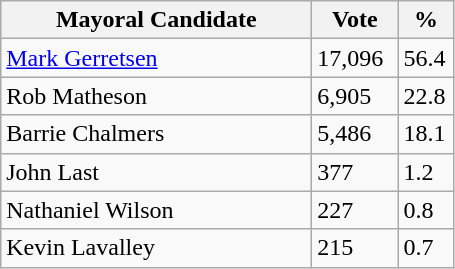<table class="wikitable">
<tr>
<th bgcolor="#DDDDFF" width="200px">Mayoral Candidate </th>
<th bgcolor="#DDDDFF" width="50px">Vote</th>
<th bgcolor="#DDDDFF" width="30px">%</th>
</tr>
<tr>
<td><a href='#'>Mark Gerretsen</a></td>
<td>17,096</td>
<td>56.4</td>
</tr>
<tr>
<td>Rob Matheson</td>
<td>6,905</td>
<td>22.8</td>
</tr>
<tr>
<td>Barrie Chalmers</td>
<td>5,486</td>
<td>18.1</td>
</tr>
<tr>
<td>John Last</td>
<td>377</td>
<td>1.2</td>
</tr>
<tr>
<td>Nathaniel Wilson</td>
<td>227</td>
<td>0.8</td>
</tr>
<tr>
<td>Kevin Lavalley</td>
<td>215</td>
<td>0.7</td>
</tr>
</table>
